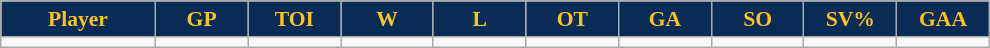<table class="wikitable sortable" style="font-size: 90%">
<tr>
<th style="background:#092c57;color:#ffc322;" width="10%">Player</th>
<th style="background:#092c57;color:#ffc322;" width="6%">GP</th>
<th style="background:#092c57;color:#ffc322;" width="6%">TOI</th>
<th style="background:#092c57;color:#ffc322;" width="6%">W</th>
<th style="background:#092c57;color:#ffc322;" width="6%">L</th>
<th style="background:#092c57;color:#ffc322;" width="6%">OT</th>
<th style="background:#092c57;color:#ffc322;" width="6%">GA</th>
<th style="background:#092c57;color:#ffc322;" width="6%">SO</th>
<th style="background:#092c57;color:#ffc322;" width="6%">SV%</th>
<th style="background:#092c57;color:#ffc322;" width="6%">GAA</th>
</tr>
<tr>
<td></td>
<td></td>
<td></td>
<td></td>
<td></td>
<td></td>
<td></td>
<td></td>
<td></td>
<td></td>
</tr>
</table>
